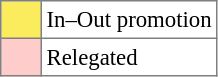<table bgcolor="#f7f8ff" cellpadding="3" cellspacing="0" border="1" style="font-size: 95%; border: gray solid 1px; border-collapse: collapse;text-align:center;">
<tr>
<td style="background: #FBEC5D;" width="20"></td>
<td bgcolor="#ffffff" align="left">In–Out promotion</td>
</tr>
<tr>
<td style="background: #FFCCCC;" width="20"></td>
<td bgcolor="#ffffff" align="left">Relegated</td>
</tr>
</table>
